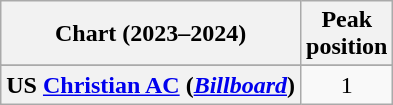<table class="wikitable sortable plainrowheaders" style="text-align:center">
<tr>
<th scope="col">Chart (2023–2024)</th>
<th scope="col">Peak<br> position</th>
</tr>
<tr>
</tr>
<tr>
</tr>
<tr>
</tr>
<tr>
<th scope="row">US <a href='#'>Christian AC</a> (<em><a href='#'>Billboard</a></em>)</th>
<td>1</td>
</tr>
</table>
